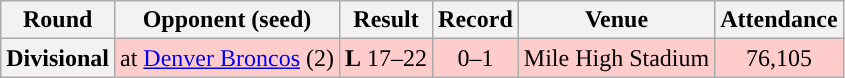<table class="wikitable" style="text-align:center;">
<tr>
<th>Round</th>
<th>Opponent (seed)</th>
<th>Result</th>
<th>Record</th>
<th>Venue</th>
<th>Attendance</th>
</tr>
<tr style="background:#fcc">
<th>Divisional</th>
<td>at <a href='#'>Denver Broncos</a> (2)</td>
<td><strong>L</strong> 17–22</td>
<td>0–1</td>
<td>Mile High Stadium</td>
<td>76,105</td>
</tr>
</table>
